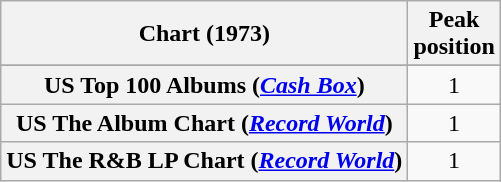<table class="wikitable sortable plainrowheaders" style="text-align:center">
<tr>
<th scope="col">Chart (1973)</th>
<th scope="col">Peak<br>position</th>
</tr>
<tr>
</tr>
<tr>
</tr>
<tr>
<th scope="row">US Top 100 Albums (<em><a href='#'>Cash Box</a></em>)</th>
<td>1</td>
</tr>
<tr>
<th scope="row">US The Album Chart (<em><a href='#'>Record World</a></em>)</th>
<td>1</td>
</tr>
<tr>
<th scope="row">US The R&B LP Chart (<em><a href='#'>Record World</a></em>)</th>
<td>1</td>
</tr>
</table>
